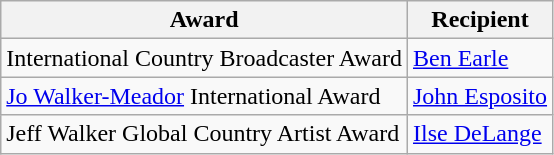<table class="wikitable">
<tr>
<th>Award</th>
<th>Recipient</th>
</tr>
<tr>
<td>International Country Broadcaster Award</td>
<td><a href='#'>Ben Earle</a></td>
</tr>
<tr>
<td><a href='#'>Jo Walker-Meador</a> International Award</td>
<td><a href='#'>John Esposito</a></td>
</tr>
<tr>
<td>Jeff Walker Global Country Artist Award</td>
<td><a href='#'>Ilse DeLange</a></td>
</tr>
</table>
